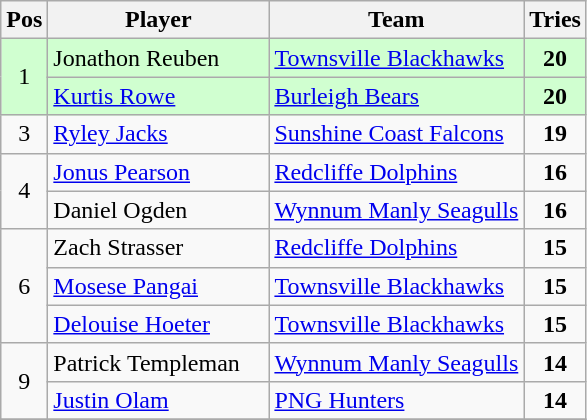<table class="wikitable" style="text-align: center;">
<tr>
<th>Pos</th>
<th width=140>Player</th>
<th>Team</th>
<th>Tries</th>
</tr>
<tr bgcolor="#d0ffd0">
<td rowspan = 2>1</td>
<td align="left">Jonathon Reuben</td>
<td align="left"> <a href='#'>Townsville Blackhawks</a></td>
<td><strong>20</strong></td>
</tr>
<tr bgcolor="#d0ffd0">
<td align="left"><a href='#'>Kurtis Rowe</a></td>
<td align="left"> <a href='#'>Burleigh Bears</a></td>
<td><strong>20</strong></td>
</tr>
<tr>
<td rowspan = 1>3</td>
<td align="left"><a href='#'>Ryley Jacks</a></td>
<td align="left"> <a href='#'>Sunshine Coast Falcons</a></td>
<td><strong>19</strong></td>
</tr>
<tr>
<td rowspan = 2>4</td>
<td align="left"><a href='#'>Jonus Pearson</a></td>
<td align="left"> <a href='#'>Redcliffe Dolphins</a></td>
<td><strong>16</strong></td>
</tr>
<tr>
<td align="left">Daniel Ogden</td>
<td align="left"> <a href='#'>Wynnum Manly Seagulls</a></td>
<td><strong>16</strong></td>
</tr>
<tr>
<td rowspan = 3>6</td>
<td align="left">Zach Strasser</td>
<td align="left"> <a href='#'>Redcliffe Dolphins</a></td>
<td><strong>15</strong></td>
</tr>
<tr>
<td align="left"><a href='#'>Mosese Pangai</a></td>
<td align="left"> <a href='#'>Townsville Blackhawks</a></td>
<td><strong>15</strong></td>
</tr>
<tr>
<td align="left"><a href='#'>Delouise Hoeter</a></td>
<td align="left"> <a href='#'>Townsville Blackhawks</a></td>
<td><strong>15</strong></td>
</tr>
<tr>
<td rowspan = 2>9</td>
<td align="left">Patrick Templeman</td>
<td align="left"> <a href='#'>Wynnum Manly Seagulls</a></td>
<td><strong>14</strong></td>
</tr>
<tr>
<td align="left"><a href='#'>Justin Olam</a></td>
<td align="left"> <a href='#'>PNG Hunters</a></td>
<td><strong>14</strong></td>
</tr>
<tr>
</tr>
</table>
